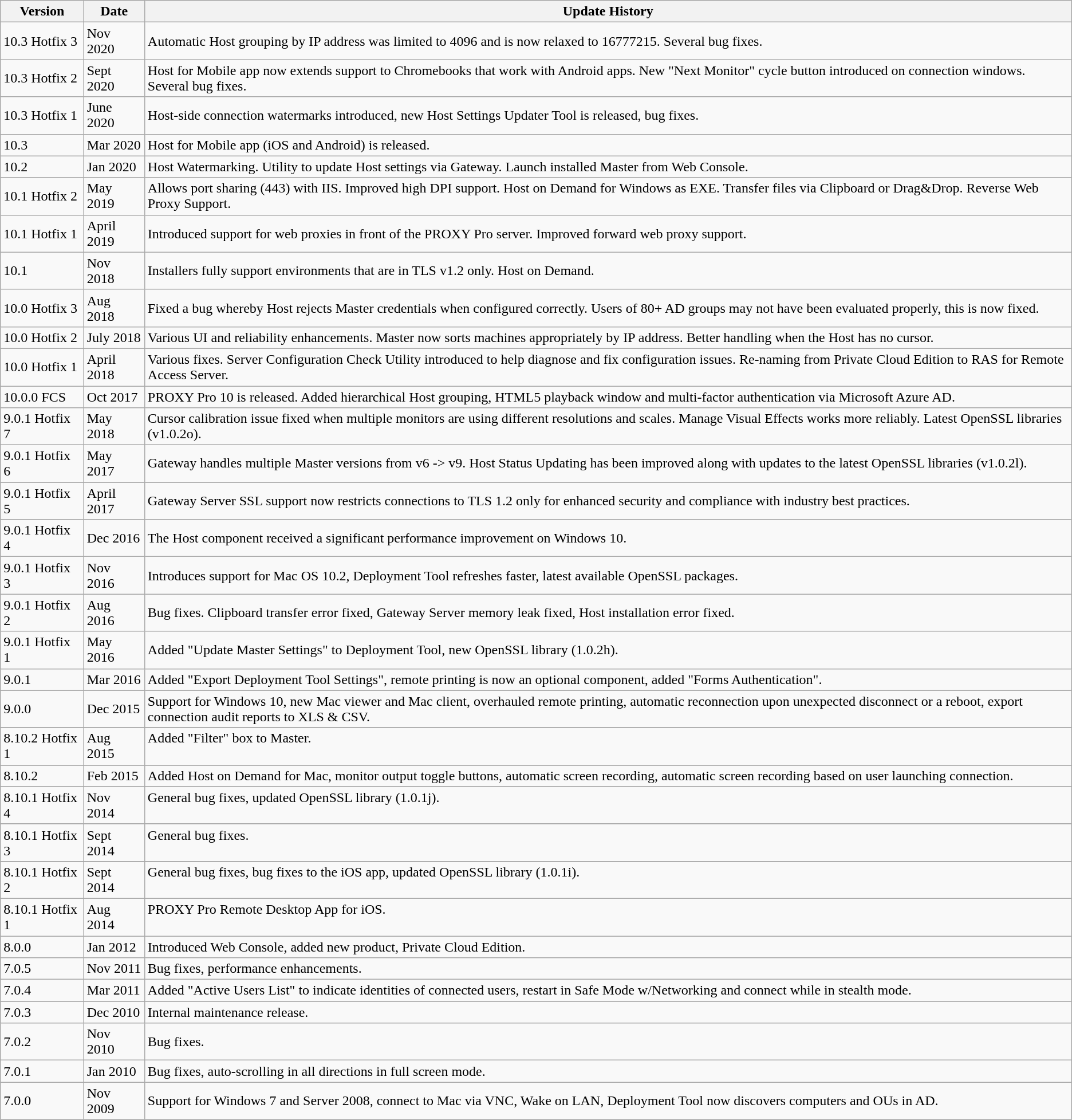<table class="wikitable" border="1">
<tr>
<th>Version</th>
<th>Date</th>
<th>Update History</th>
</tr>
<tr>
<td>10.3 Hotfix 3</td>
<td>Nov 2020</td>
<td>Automatic Host grouping by IP address was limited to 4096 and is now relaxed to 16777215. Several bug fixes.</td>
</tr>
<tr>
<td>10.3 Hotfix 2</td>
<td>Sept 2020</td>
<td>Host for Mobile app now extends support to Chromebooks that work with Android apps. New "Next Monitor" cycle button introduced on connection windows. Several bug fixes.</td>
</tr>
<tr>
<td>10.3 Hotfix 1</td>
<td>June 2020</td>
<td>Host-side connection watermarks introduced, new Host Settings Updater Tool is released, bug fixes.</td>
</tr>
<tr>
<td>10.3</td>
<td>Mar 2020</td>
<td>Host for Mobile app (iOS and Android) is released.</td>
</tr>
<tr>
<td>10.2</td>
<td>Jan 2020</td>
<td>Host Watermarking. Utility to update Host settings via Gateway. Launch installed Master from Web Console.</td>
</tr>
<tr>
<td>10.1 Hotfix 2</td>
<td>May 2019</td>
<td>Allows port sharing (443) with IIS. Improved high DPI support. Host on Demand for Windows as EXE. Transfer files via Clipboard or Drag&Drop. Reverse Web Proxy Support.</td>
</tr>
<tr>
<td>10.1 Hotfix 1</td>
<td>April 2019</td>
<td>Introduced support for web proxies in front of the PROXY Pro server. Improved forward web proxy support.</td>
</tr>
<tr>
<td>10.1</td>
<td>Nov 2018</td>
<td>Installers fully support environments that are in TLS v1.2 only. Host on Demand.</td>
</tr>
<tr>
<td>10.0 Hotfix 3</td>
<td>Aug 2018</td>
<td>Fixed a bug whereby Host rejects Master credentials when configured correctly. Users of 80+ AD groups may not have been evaluated properly, this is now fixed.</td>
</tr>
<tr>
<td>10.0 Hotfix 2</td>
<td>July 2018</td>
<td>Various UI and reliability enhancements. Master now sorts machines appropriately by IP address. Better handling when the Host has no cursor.</td>
</tr>
<tr>
<td>10.0 Hotfix 1</td>
<td>April 2018</td>
<td>Various fixes. Server Configuration Check Utility introduced to help diagnose and fix configuration issues. Re-naming from Private Cloud Edition to RAS for Remote Access Server.</td>
</tr>
<tr>
<td>10.0.0 FCS</td>
<td>Oct 2017</td>
<td>PROXY Pro 10 is released. Added hierarchical Host grouping, HTML5 playback window and multi-factor authentication via Microsoft Azure AD.</td>
</tr>
<tr>
<td>9.0.1 Hotfix 7</td>
<td>May 2018</td>
<td>Cursor calibration issue fixed when multiple monitors are using different resolutions and scales. Manage Visual Effects works more reliably. Latest OpenSSL libraries (v1.0.2o).</td>
</tr>
<tr>
<td>9.0.1 Hotfix 6</td>
<td>May 2017</td>
<td>Gateway handles multiple Master versions from v6 -> v9. Host Status Updating has been improved along with updates to the latest OpenSSL libraries (v1.0.2l).</td>
</tr>
<tr>
<td>9.0.1 Hotfix 5</td>
<td>April 2017</td>
<td>Gateway Server SSL support now restricts connections to TLS 1.2 only for enhanced security and compliance with industry best practices.</td>
</tr>
<tr>
<td>9.0.1 Hotfix 4</td>
<td>Dec 2016</td>
<td>The Host component received a significant performance improvement on Windows 10.</td>
</tr>
<tr>
<td>9.0.1 Hotfix 3</td>
<td>Nov 2016</td>
<td>Introduces support for Mac OS 10.2, Deployment Tool refreshes faster, latest available OpenSSL packages.</td>
</tr>
<tr>
<td>9.0.1 Hotfix 2</td>
<td>Aug 2016</td>
<td>Bug fixes. Clipboard transfer error fixed, Gateway Server memory leak fixed, Host installation error fixed.</td>
</tr>
<tr>
<td>9.0.1 Hotfix 1</td>
<td>May 2016</td>
<td>Added "Update Master Settings" to Deployment Tool, new OpenSSL library (1.0.2h).</td>
</tr>
<tr>
<td>9.0.1</td>
<td>Mar 2016</td>
<td>Added "Export Deployment Tool Settings", remote printing is now an optional component, added "Forms Authentication".</td>
</tr>
<tr>
<td>9.0.0</td>
<td>Dec 2015</td>
<td>Support for Windows 10, new Mac viewer and Mac client, overhauled remote printing, automatic reconnection upon unexpected disconnect or a reboot, export connection audit reports to XLS & CSV.</td>
</tr>
<tr>
</tr>
<tr valign="top">
<td>8.10.2 Hotfix 1</td>
<td>Aug 2015</td>
<td>Added "Filter" box to Master.</td>
</tr>
<tr>
</tr>
<tr valign="top">
<td>8.10.2</td>
<td>Feb 2015</td>
<td>Added Host on Demand for Mac, monitor output toggle buttons, automatic screen recording, automatic screen recording based on user launching connection.</td>
</tr>
<tr>
</tr>
<tr valign="top">
<td>8.10.1 Hotfix 4</td>
<td>Nov 2014</td>
<td>General bug fixes, updated OpenSSL library (1.0.1j).</td>
</tr>
<tr>
</tr>
<tr valign="top">
<td>8.10.1 Hotfix 3</td>
<td>Sept 2014</td>
<td>General bug fixes.</td>
</tr>
<tr>
</tr>
<tr valign="top">
<td>8.10.1 Hotfix 2</td>
<td>Sept 2014</td>
<td>General bug fixes, bug fixes to the iOS app, updated OpenSSL library (1.0.1i).</td>
</tr>
<tr>
</tr>
<tr valign="top">
<td>8.10.1 Hotfix 1</td>
<td>Aug 2014</td>
<td>PROXY Pro Remote Desktop App for iOS.</td>
</tr>
<tr>
<td>8.0.0</td>
<td>Jan 2012</td>
<td>Introduced Web Console, added new product, Private Cloud Edition.</td>
</tr>
<tr>
<td>7.0.5</td>
<td>Nov 2011</td>
<td>Bug fixes, performance enhancements.</td>
</tr>
<tr>
<td>7.0.4</td>
<td>Mar 2011</td>
<td>Added "Active Users List" to indicate identities of connected users, restart in Safe Mode w/Networking and connect while in stealth mode.</td>
</tr>
<tr>
<td>7.0.3</td>
<td>Dec 2010</td>
<td>Internal maintenance release.</td>
</tr>
<tr>
<td>7.0.2</td>
<td>Nov 2010</td>
<td>Bug fixes.</td>
</tr>
<tr>
<td>7.0.1</td>
<td>Jan 2010</td>
<td>Bug fixes, auto-scrolling in all directions in full screen mode.</td>
</tr>
<tr>
<td>7.0.0</td>
<td>Nov 2009</td>
<td>Support for Windows 7 and Server 2008, connect to Mac via VNC, Wake on LAN, Deployment Tool now discovers computers and OUs in AD.</td>
</tr>
<tr>
</tr>
</table>
